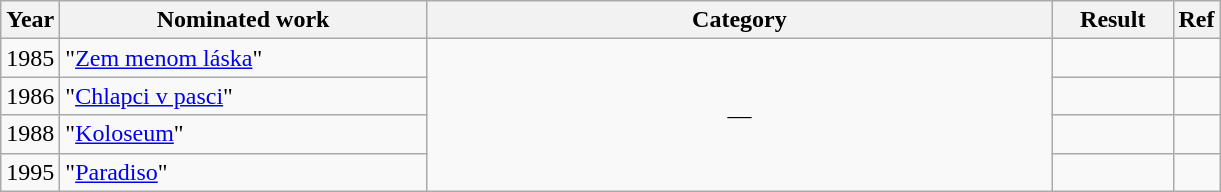<table class="wikitable">
<tr>
<th style="width:10px;">Year</th>
<th style="width:237px;">Nominated work</th>
<th style="width:410px;">Category</th>
<th style="width:73px;">Result</th>
<th>Ref</th>
</tr>
<tr>
<td>1985</td>
<td>"<a href='#'>Zem menom láska</a>"</td>
<td rowspan=4 align=center>—</td>
<td></td>
<td align=center></td>
</tr>
<tr>
<td>1986</td>
<td>"<a href='#'>Chlapci v pasci</a>"</td>
<td></td>
<td align=center></td>
</tr>
<tr>
<td>1988</td>
<td>"<a href='#'>Koloseum</a>"</td>
<td></td>
<td align=center></td>
</tr>
<tr>
<td>1995</td>
<td>"<a href='#'>Paradiso</a>"</td>
<td></td>
<td align=center></td>
</tr>
</table>
